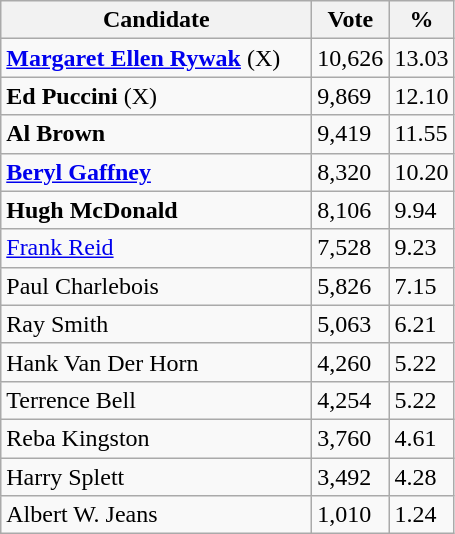<table class="wikitable">
<tr>
<th bgcolor="#DDDDFF" width="200px">Candidate</th>
<th bgcolor="#DDDDFF">Vote</th>
<th bgcolor="#DDDDFF">%</th>
</tr>
<tr>
<td><strong><a href='#'>Margaret Ellen Rywak</a></strong> (X)</td>
<td>10,626</td>
<td>13.03</td>
</tr>
<tr>
<td><strong>Ed Puccini</strong> (X)</td>
<td>9,869</td>
<td>12.10</td>
</tr>
<tr>
<td><strong>Al Brown</strong></td>
<td>9,419</td>
<td>11.55</td>
</tr>
<tr>
<td><strong><a href='#'>Beryl Gaffney</a></strong></td>
<td>8,320</td>
<td>10.20</td>
</tr>
<tr>
<td><strong>Hugh McDonald</strong></td>
<td>8,106</td>
<td>9.94</td>
</tr>
<tr>
<td><a href='#'>Frank Reid</a></td>
<td>7,528</td>
<td>9.23</td>
</tr>
<tr>
<td>Paul Charlebois</td>
<td>5,826</td>
<td>7.15</td>
</tr>
<tr>
<td>Ray Smith</td>
<td>5,063</td>
<td>6.21</td>
</tr>
<tr>
<td>Hank Van Der Horn</td>
<td>4,260</td>
<td>5.22</td>
</tr>
<tr>
<td>Terrence Bell</td>
<td>4,254</td>
<td>5.22</td>
</tr>
<tr>
<td>Reba Kingston</td>
<td>3,760</td>
<td>4.61</td>
</tr>
<tr>
<td>Harry Splett</td>
<td>3,492</td>
<td>4.28</td>
</tr>
<tr>
<td>Albert W. Jeans</td>
<td>1,010</td>
<td>1.24</td>
</tr>
</table>
